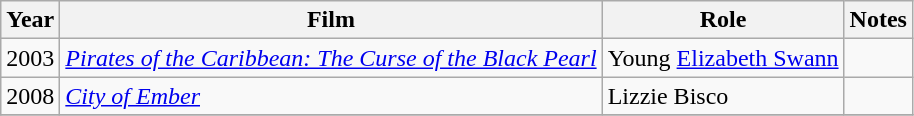<table class="wikitable">
<tr>
<th>Year</th>
<th>Film</th>
<th>Role</th>
<th>Notes</th>
</tr>
<tr>
<td>2003</td>
<td><em><a href='#'>Pirates of the Caribbean: The Curse of the Black Pearl</a></em></td>
<td>Young <a href='#'>Elizabeth Swann</a></td>
<td></td>
</tr>
<tr>
<td>2008</td>
<td><em><a href='#'>City of Ember</a></em></td>
<td>Lizzie Bisco</td>
<td></td>
</tr>
<tr>
</tr>
</table>
